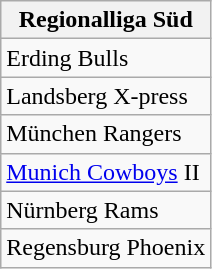<table class="wikitable">
<tr>
<th>Regionalliga Süd</th>
</tr>
<tr>
<td>Erding Bulls</td>
</tr>
<tr>
<td>Landsberg X-press</td>
</tr>
<tr>
<td>München Rangers</td>
</tr>
<tr>
<td><a href='#'>Munich Cowboys</a> II</td>
</tr>
<tr>
<td>Nürnberg Rams</td>
</tr>
<tr>
<td>Regensburg Phoenix</td>
</tr>
</table>
